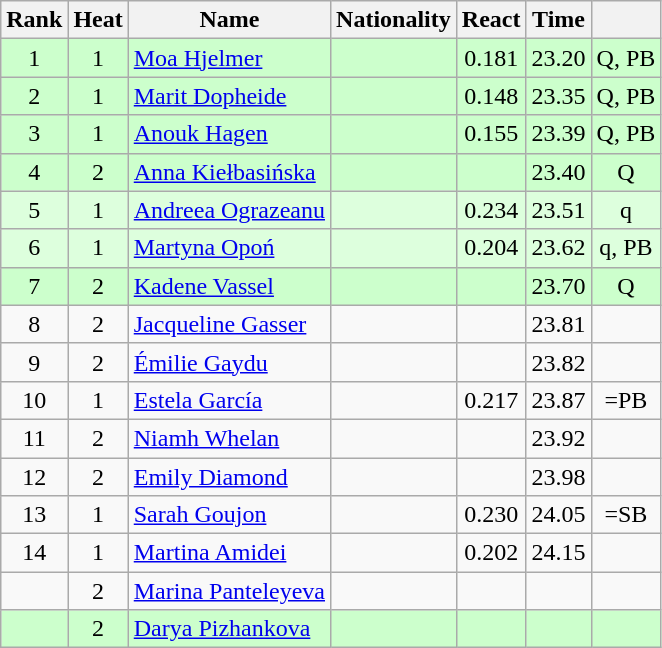<table class="wikitable sortable" style="text-align:center">
<tr>
<th>Rank</th>
<th>Heat</th>
<th>Name</th>
<th>Nationality</th>
<th>React</th>
<th>Time</th>
<th></th>
</tr>
<tr bgcolor=ccffcc>
<td>1</td>
<td>1</td>
<td align="left"><a href='#'>Moa Hjelmer</a></td>
<td align=left></td>
<td>0.181</td>
<td>23.20</td>
<td>Q, PB</td>
</tr>
<tr bgcolor=ccffcc>
<td>2</td>
<td>1</td>
<td align="left"><a href='#'>Marit Dopheide</a></td>
<td align=left></td>
<td>0.148</td>
<td>23.35</td>
<td>Q, PB</td>
</tr>
<tr bgcolor=ccffcc>
<td>3</td>
<td>1</td>
<td align="left"><a href='#'>Anouk Hagen</a></td>
<td align=left></td>
<td>0.155</td>
<td>23.39</td>
<td>Q, PB</td>
</tr>
<tr bgcolor=ccffcc>
<td>4</td>
<td>2</td>
<td align="left"><a href='#'>Anna Kiełbasińska</a></td>
<td align=left></td>
<td></td>
<td>23.40</td>
<td>Q</td>
</tr>
<tr bgcolor=ddffdd>
<td>5</td>
<td>1</td>
<td align="left"><a href='#'>Andreea Ograzeanu</a></td>
<td align=left></td>
<td>0.234</td>
<td>23.51</td>
<td>q</td>
</tr>
<tr bgcolor=ddffdd>
<td>6</td>
<td>1</td>
<td align="left"><a href='#'>Martyna Opoń</a></td>
<td align=left></td>
<td>0.204</td>
<td>23.62</td>
<td>q, PB</td>
</tr>
<tr bgcolor=ccffcc>
<td>7</td>
<td>2</td>
<td align="left"><a href='#'>Kadene Vassel</a></td>
<td align=left></td>
<td></td>
<td>23.70</td>
<td>Q</td>
</tr>
<tr>
<td>8</td>
<td>2</td>
<td align="left"><a href='#'>Jacqueline Gasser</a></td>
<td align=left></td>
<td></td>
<td>23.81</td>
<td></td>
</tr>
<tr>
<td>9</td>
<td>2</td>
<td align="left"><a href='#'>Émilie Gaydu</a></td>
<td align=left></td>
<td></td>
<td>23.82</td>
<td></td>
</tr>
<tr>
<td>10</td>
<td>1</td>
<td align="left"><a href='#'>Estela García</a></td>
<td align=left></td>
<td>0.217</td>
<td>23.87</td>
<td>=PB</td>
</tr>
<tr>
<td>11</td>
<td>2</td>
<td align="left"><a href='#'>Niamh Whelan</a></td>
<td align=left></td>
<td></td>
<td>23.92</td>
<td></td>
</tr>
<tr>
<td>12</td>
<td>2</td>
<td align="left"><a href='#'>Emily Diamond</a></td>
<td align=left></td>
<td></td>
<td>23.98</td>
<td></td>
</tr>
<tr>
<td>13</td>
<td>1</td>
<td align="left"><a href='#'>Sarah Goujon</a></td>
<td align=left></td>
<td>0.230</td>
<td>24.05</td>
<td>=SB</td>
</tr>
<tr>
<td>14</td>
<td>1</td>
<td align="left"><a href='#'>Martina Amidei</a></td>
<td align=left></td>
<td>0.202</td>
<td>24.15</td>
<td></td>
</tr>
<tr>
<td></td>
<td>2</td>
<td align="left"><a href='#'>Marina Panteleyeva</a></td>
<td align=left></td>
<td></td>
<td></td>
<td></td>
</tr>
<tr bgcolor=ccffcc>
<td></td>
<td>2</td>
<td align="left"><a href='#'>Darya Pizhankova</a></td>
<td align=left></td>
<td></td>
<td></td>
<td></td>
</tr>
</table>
